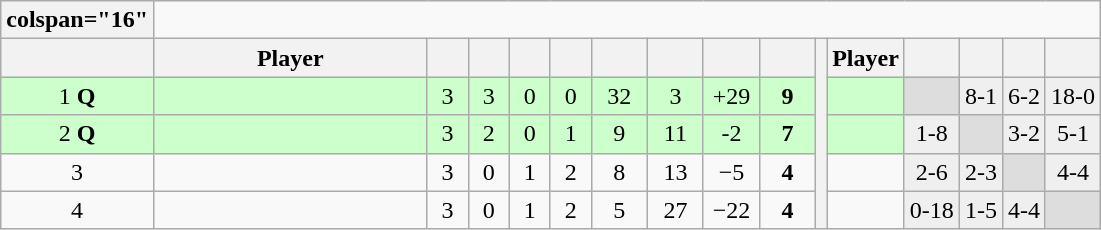<table class=wikitable style=text-align:center>
<tr>
<th>colspan="16" </th>
</tr>
<tr>
<th width=20 abbr=Position></th>
<th width=175>Player</th>
<th width=20 abbr=Played></th>
<th width=20 abbr=Won></th>
<th width=20 abbr=Drawn></th>
<th width=20 abbr=Lost></th>
<th width=30 abbr=Points for></th>
<th width=30 abbr=Points against></th>
<th width=30 abbr=Points difference></th>
<th width=30 abbr=Points></th>
<th rowspan="5" abbr=H2H></th>
<th>Player</th>
<th></th>
<th></th>
<th></th>
<th></th>
</tr>
<tr bgcolor=#CCFFCC>
<td>1 <strong>Q</strong></td>
<td align=left><strong></strong></td>
<td>3</td>
<td>3</td>
<td>0</td>
<td>0</td>
<td>32</td>
<td>3</td>
<td>+29</td>
<td><strong>9</strong></td>
<td></td>
<td bgcolor="#dddddd"> </td>
<td bgcolor="#efefef">8-1</td>
<td bgcolor="#efefef">6-2</td>
<td bgcolor="#efefef">18-0</td>
</tr>
<tr bgcolor=#CCFFCC>
<td>2 <strong>Q</strong> </td>
<td align=left><strong></strong></td>
<td>3</td>
<td>2</td>
<td>0</td>
<td>1</td>
<td>9</td>
<td>11</td>
<td>-2</td>
<td><strong>7</strong></td>
<td></td>
<td bgcolor="#efefef">1-8</td>
<td bgcolor="#dddddd"> </td>
<td bgcolor="#efefef">3-2</td>
<td bgcolor="#efefef">5-1</td>
</tr>
<tr>
<td>3 </td>
<td align=left></td>
<td>3</td>
<td>0</td>
<td>1</td>
<td>2</td>
<td>8</td>
<td>13</td>
<td>−5</td>
<td><strong>4</strong></td>
<td></td>
<td bgcolor="#efefef">2-6</td>
<td bgcolor="#efefef">2-3</td>
<td bgcolor="#dddddd"> </td>
<td bgcolor="#efefef">4-4</td>
</tr>
<tr>
<td>4 </td>
<td align=left></td>
<td>3</td>
<td>0</td>
<td>1</td>
<td>2</td>
<td>5</td>
<td>27</td>
<td>−22</td>
<td><strong>4</strong></td>
<td></td>
<td bgcolor="#efefef">0-18</td>
<td bgcolor="#efefef">1-5</td>
<td bgcolor="#efefef">4-4</td>
<td bgcolor="#dddddd"> </td>
</tr>
</table>
